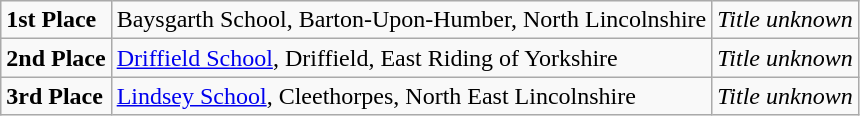<table class="wikitable">
<tr>
<td><strong>1st Place</strong></td>
<td>Baysgarth School, Barton-Upon-Humber, North Lincolnshire</td>
<td><em>Title unknown</em></td>
</tr>
<tr>
<td><strong>2nd Place</strong></td>
<td><a href='#'>Driffield School</a>, Driffield, East Riding of Yorkshire</td>
<td><em>Title unknown</em></td>
</tr>
<tr>
<td><strong>3rd Place</strong></td>
<td><a href='#'>Lindsey School</a>, Cleethorpes, North East Lincolnshire</td>
<td><em>Title unknown</em></td>
</tr>
</table>
